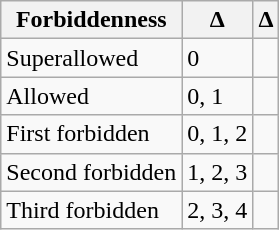<table class="wikitable">
<tr>
<th>Forbiddenness</th>
<th>Δ</th>
<th>Δ</th>
</tr>
<tr>
<td>Superallowed</td>
<td>0</td>
<td></td>
</tr>
<tr>
<td>Allowed</td>
<td>0, 1</td>
<td></td>
</tr>
<tr>
<td>First forbidden</td>
<td>0, 1, 2</td>
<td></td>
</tr>
<tr>
<td>Second forbidden</td>
<td>1, 2, 3</td>
<td></td>
</tr>
<tr>
<td>Third forbidden</td>
<td>2, 3, 4</td>
<td></td>
</tr>
</table>
